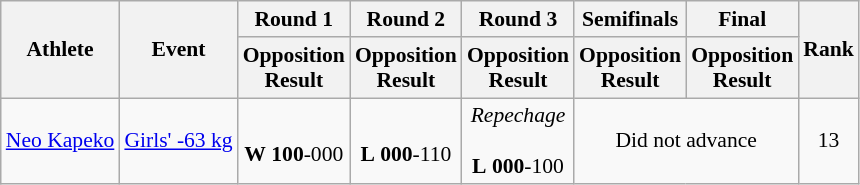<table class="wikitable" border="1" style="font-size:90%">
<tr>
<th rowspan=2>Athlete</th>
<th rowspan=2>Event</th>
<th>Round 1</th>
<th>Round 2</th>
<th>Round 3</th>
<th>Semifinals</th>
<th>Final</th>
<th rowspan=2>Rank</th>
</tr>
<tr>
<th>Opposition<br>Result</th>
<th>Opposition<br>Result</th>
<th>Opposition<br>Result</th>
<th>Opposition<br>Result</th>
<th>Opposition<br>Result</th>
</tr>
<tr>
<td><a href='#'>Neo Kapeko</a></td>
<td><a href='#'>Girls' -63 kg</a></td>
<td align=center> <br> <strong>W</strong> <strong>100</strong>-000</td>
<td align=center> <br> <strong>L</strong> <strong>000</strong>-110</td>
<td align=center><em>Repechage</em><br> <br> <strong>L</strong> <strong>000</strong>-100</td>
<td align=center colspan=2>Did not advance</td>
<td align=center>13</td>
</tr>
</table>
